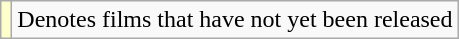<table class="wikitable">
<tr>
<td style="background:#ffc;"></td>
<td>Denotes films that have not yet been released</td>
</tr>
</table>
